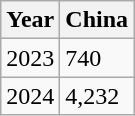<table class="wikitable">
<tr>
<th>Year</th>
<th>China</th>
</tr>
<tr>
<td>2023</td>
<td>740</td>
</tr>
<tr>
<td>2024</td>
<td>4,232</td>
</tr>
</table>
